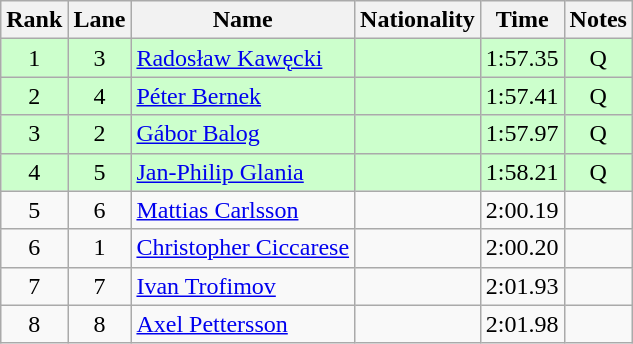<table class="wikitable sortable" style="text-align:center">
<tr>
<th>Rank</th>
<th>Lane</th>
<th>Name</th>
<th>Nationality</th>
<th>Time</th>
<th>Notes</th>
</tr>
<tr bgcolor=ccffcc>
<td>1</td>
<td>3</td>
<td align=left><a href='#'>Radosław Kawęcki</a></td>
<td align=left></td>
<td>1:57.35</td>
<td>Q</td>
</tr>
<tr bgcolor=ccffcc>
<td>2</td>
<td>4</td>
<td align=left><a href='#'>Péter Bernek</a></td>
<td align=left></td>
<td>1:57.41</td>
<td>Q</td>
</tr>
<tr bgcolor=ccffcc>
<td>3</td>
<td>2</td>
<td align=left><a href='#'>Gábor Balog</a></td>
<td align=left></td>
<td>1:57.97</td>
<td>Q</td>
</tr>
<tr bgcolor=ccffcc>
<td>4</td>
<td>5</td>
<td align=left><a href='#'>Jan-Philip Glania</a></td>
<td align=left></td>
<td>1:58.21</td>
<td>Q</td>
</tr>
<tr>
<td>5</td>
<td>6</td>
<td align=left><a href='#'>Mattias Carlsson</a></td>
<td align=left></td>
<td>2:00.19</td>
<td></td>
</tr>
<tr>
<td>6</td>
<td>1</td>
<td align=left><a href='#'>Christopher Ciccarese</a></td>
<td align=left></td>
<td>2:00.20</td>
<td></td>
</tr>
<tr>
<td>7</td>
<td>7</td>
<td align=left><a href='#'>Ivan Trofimov</a></td>
<td align=left></td>
<td>2:01.93</td>
<td></td>
</tr>
<tr>
<td>8</td>
<td>8</td>
<td align=left><a href='#'>Axel Pettersson</a></td>
<td align=left></td>
<td>2:01.98</td>
<td></td>
</tr>
</table>
